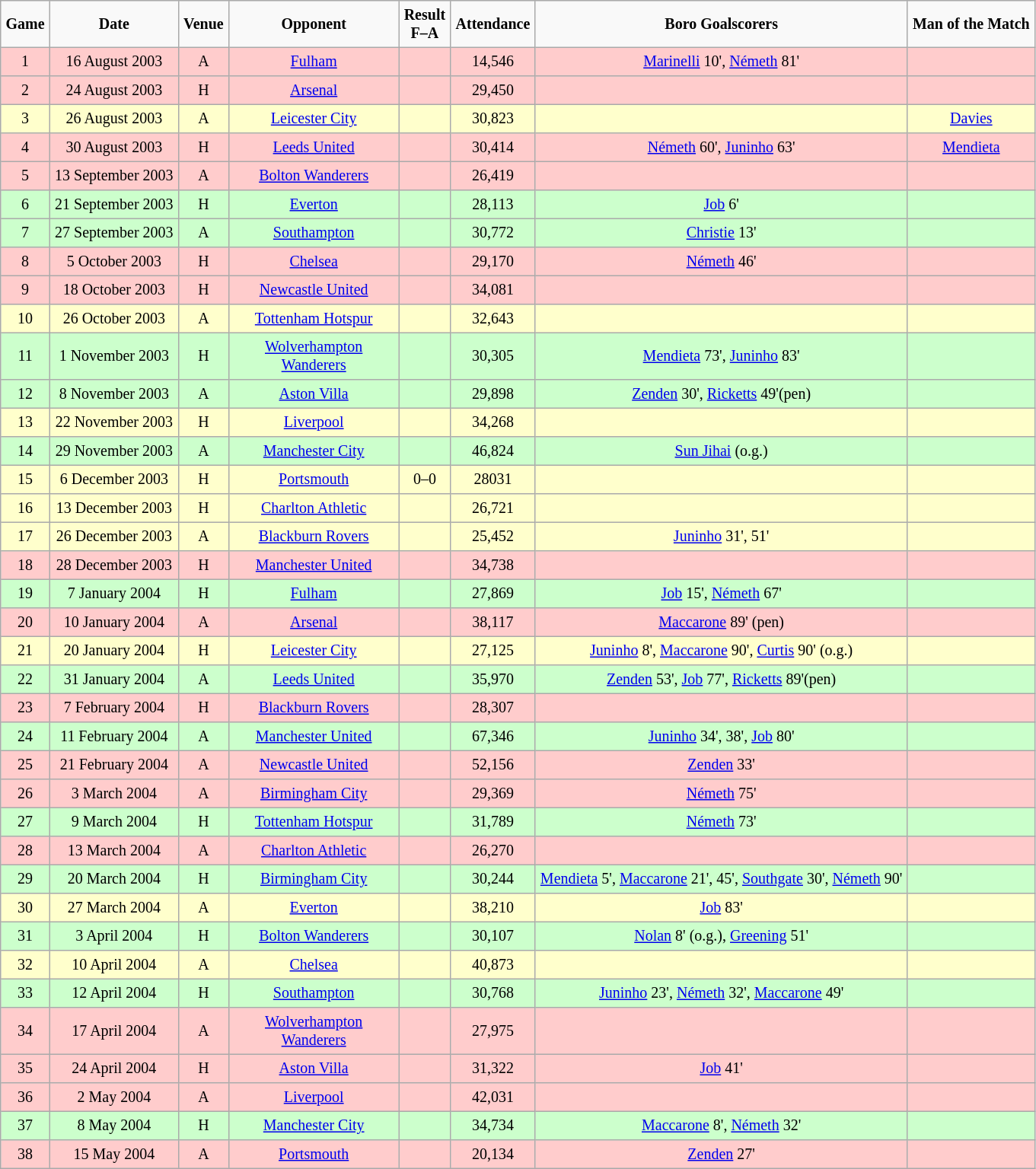<table border="2" cellpadding="4" cellspacing="0" style="text-align:center; margin: 1em 1em 1em 0; background: #f9f9f9; border: 1px #aaa solid; border-collapse: collapse; font-size: smaller;">
<tr>
<th>Game</th>
<th>Date</th>
<th>Venue</th>
<th width="140px">Opponent</th>
<th>Result<br>F–A</th>
<th>Attendance</th>
<th>Boro Goalscorers</th>
<th>Man of the Match</th>
</tr>
<tr bgcolor="#FFCCCC">
<td>1</td>
<td>16 August 2003</td>
<td>A</td>
<td><a href='#'>Fulham</a></td>
<td></td>
<td>14,546</td>
<td><a href='#'>Marinelli</a> 10', <a href='#'>Németh</a> 81'</td>
<td></td>
</tr>
<tr bgcolor="#FFCCCC">
<td>2</td>
<td>24 August 2003</td>
<td>H</td>
<td><a href='#'>Arsenal</a></td>
<td></td>
<td>29,450</td>
<td></td>
<td></td>
</tr>
<tr bgcolor="#FFFFCC">
<td>3</td>
<td>26 August 2003</td>
<td>A</td>
<td><a href='#'>Leicester City</a></td>
<td></td>
<td>30,823</td>
<td></td>
<td><a href='#'>Davies</a></td>
</tr>
<tr bgcolor="#FFCCCC">
<td>4</td>
<td>30 August 2003</td>
<td>H</td>
<td><a href='#'>Leeds United</a></td>
<td></td>
<td>30,414</td>
<td><a href='#'>Németh</a> 60', <a href='#'>Juninho</a> 63'</td>
<td><a href='#'>Mendieta</a></td>
</tr>
<tr bgcolor="#FFCCCC">
<td>5</td>
<td>13 September 2003</td>
<td>A</td>
<td><a href='#'>Bolton Wanderers</a></td>
<td></td>
<td>26,419</td>
<td></td>
<td></td>
</tr>
<tr bgcolor="#CCFFCC">
<td>6</td>
<td>21 September 2003</td>
<td>H</td>
<td><a href='#'>Everton</a></td>
<td></td>
<td>28,113</td>
<td><a href='#'>Job</a> 6'</td>
<td></td>
</tr>
<tr bgcolor="#CCFFCC">
<td>7</td>
<td>27 September 2003</td>
<td>A</td>
<td><a href='#'>Southampton</a></td>
<td></td>
<td>30,772</td>
<td><a href='#'>Christie</a> 13'</td>
<td></td>
</tr>
<tr bgcolor="#FFCCCC">
<td>8</td>
<td>5 October 2003</td>
<td>H</td>
<td><a href='#'>Chelsea</a></td>
<td></td>
<td>29,170</td>
<td><a href='#'>Németh</a> 46'</td>
<td></td>
</tr>
<tr bgcolor="#FFCCCC">
<td>9</td>
<td>18 October 2003</td>
<td>H</td>
<td><a href='#'>Newcastle United</a></td>
<td></td>
<td>34,081</td>
<td></td>
<td></td>
</tr>
<tr bgcolor="#FFFFCC">
<td>10</td>
<td>26 October 2003</td>
<td>A</td>
<td><a href='#'>Tottenham Hotspur</a></td>
<td></td>
<td>32,643</td>
<td></td>
<td></td>
</tr>
<tr bgcolor="#CCFFCC">
<td>11</td>
<td>1 November 2003</td>
<td>H</td>
<td><a href='#'>Wolverhampton Wanderers</a></td>
<td></td>
<td>30,305</td>
<td><a href='#'>Mendieta</a> 73', <a href='#'>Juninho</a> 83'</td>
<td></td>
</tr>
<tr bgcolor="#CCFFCC">
<td>12</td>
<td>8 November 2003</td>
<td>A</td>
<td><a href='#'>Aston Villa</a></td>
<td></td>
<td>29,898</td>
<td><a href='#'>Zenden</a> 30', <a href='#'>Ricketts</a> 49'(pen)</td>
<td></td>
</tr>
<tr bgcolor="#FFFFCC">
<td>13</td>
<td>22 November 2003</td>
<td>H</td>
<td><a href='#'>Liverpool</a></td>
<td></td>
<td>34,268</td>
<td></td>
<td></td>
</tr>
<tr bgcolor="#CCFFCC">
<td>14</td>
<td>29 November 2003</td>
<td>A</td>
<td><a href='#'>Manchester City</a></td>
<td></td>
<td>46,824</td>
<td><a href='#'>Sun Jihai</a> (o.g.)</td>
<td></td>
</tr>
<tr bgcolor="#FFFFCC">
<td>15</td>
<td>6 December 2003</td>
<td>H</td>
<td><a href='#'>Portsmouth</a></td>
<td>0–0</td>
<td>28031</td>
<td></td>
<td></td>
</tr>
<tr bgcolor="#FFFFCC">
<td>16</td>
<td>13 December 2003</td>
<td>H</td>
<td><a href='#'>Charlton Athletic</a></td>
<td></td>
<td>26,721</td>
<td></td>
<td></td>
</tr>
<tr bgcolor="#FFFFCC">
<td>17</td>
<td>26 December 2003</td>
<td>A</td>
<td><a href='#'>Blackburn Rovers</a></td>
<td></td>
<td>25,452</td>
<td><a href='#'>Juninho</a> 31', 51'</td>
<td></td>
</tr>
<tr bgcolor="#FFCCCC">
<td>18</td>
<td>28 December 2003</td>
<td>H</td>
<td><a href='#'>Manchester United</a></td>
<td></td>
<td>34,738</td>
<td></td>
<td></td>
</tr>
<tr bgcolor="#CCFFCC">
<td>19</td>
<td>7 January 2004</td>
<td>H</td>
<td><a href='#'>Fulham</a></td>
<td></td>
<td>27,869</td>
<td><a href='#'>Job</a> 15', <a href='#'>Németh</a> 67'</td>
<td></td>
</tr>
<tr bgcolor="#FFCCCC">
<td>20</td>
<td>10 January 2004</td>
<td>A</td>
<td><a href='#'>Arsenal</a></td>
<td></td>
<td>38,117</td>
<td><a href='#'>Maccarone</a> 89' (pen)</td>
<td></td>
</tr>
<tr bgcolor="#FFFFCC">
<td>21</td>
<td>20 January 2004</td>
<td>H</td>
<td><a href='#'>Leicester City</a></td>
<td></td>
<td>27,125</td>
<td><a href='#'>Juninho</a>  8', <a href='#'>Maccarone</a> 90', <a href='#'>Curtis</a> 90' (o.g.)</td>
<td></td>
</tr>
<tr bgcolor="#CCFFCC">
<td>22</td>
<td>31 January 2004</td>
<td>A</td>
<td><a href='#'>Leeds United</a></td>
<td></td>
<td>35,970</td>
<td><a href='#'>Zenden</a> 53', <a href='#'>Job</a> 77', <a href='#'>Ricketts</a> 89'(pen)</td>
<td></td>
</tr>
<tr bgcolor="#FFCCCC">
<td>23</td>
<td>7 February 2004</td>
<td>H</td>
<td><a href='#'>Blackburn Rovers</a></td>
<td></td>
<td>28,307</td>
<td></td>
<td></td>
</tr>
<tr bgcolor="#CCFFCC">
<td>24</td>
<td>11 February 2004</td>
<td>A</td>
<td><a href='#'>Manchester United</a></td>
<td></td>
<td>67,346</td>
<td><a href='#'>Juninho</a> 34', 38', <a href='#'>Job</a> 80'</td>
<td></td>
</tr>
<tr bgcolor="#FFCCCC">
<td>25</td>
<td>21 February 2004</td>
<td>A</td>
<td><a href='#'>Newcastle United</a></td>
<td></td>
<td>52,156</td>
<td><a href='#'>Zenden</a> 33'</td>
<td></td>
</tr>
<tr bgcolor="#FFCCCC">
<td>26</td>
<td>3 March 2004</td>
<td>A</td>
<td><a href='#'>Birmingham City</a></td>
<td></td>
<td>29,369</td>
<td><a href='#'>Németh</a> 75'</td>
<td></td>
</tr>
<tr bgcolor="#CCFFCC">
<td>27</td>
<td>9 March 2004</td>
<td>H</td>
<td><a href='#'>Tottenham Hotspur</a></td>
<td></td>
<td>31,789</td>
<td><a href='#'>Németh</a> 73'</td>
<td></td>
</tr>
<tr bgcolor="#FFCCCC">
<td>28</td>
<td>13 March 2004</td>
<td>A</td>
<td><a href='#'>Charlton Athletic</a></td>
<td></td>
<td>26,270</td>
<td></td>
<td></td>
</tr>
<tr bgcolor="#CCFFCC">
<td>29</td>
<td>20 March 2004</td>
<td>H</td>
<td><a href='#'>Birmingham City</a></td>
<td></td>
<td>30,244</td>
<td><a href='#'>Mendieta</a> 5', <a href='#'>Maccarone</a> 21', 45', <a href='#'>Southgate</a> 30', <a href='#'>Németh</a> 90'</td>
<td></td>
</tr>
<tr bgcolor="#FFFFCC">
<td>30</td>
<td>27 March 2004</td>
<td>A</td>
<td><a href='#'>Everton</a></td>
<td></td>
<td>38,210</td>
<td><a href='#'>Job</a> 83'</td>
<td></td>
</tr>
<tr bgcolor="#CCFFCC">
<td>31</td>
<td>3 April 2004</td>
<td>H</td>
<td><a href='#'>Bolton Wanderers</a></td>
<td></td>
<td>30,107</td>
<td><a href='#'>Nolan</a> 8' (o.g.), <a href='#'>Greening</a> 51'</td>
<td></td>
</tr>
<tr bgcolor="#FFFFCC">
<td>32</td>
<td>10 April 2004</td>
<td>A</td>
<td><a href='#'>Chelsea</a></td>
<td></td>
<td>40,873</td>
<td></td>
<td></td>
</tr>
<tr bgcolor="#CCFFCC">
<td>33</td>
<td>12 April 2004</td>
<td>H</td>
<td><a href='#'>Southampton</a></td>
<td></td>
<td>30,768</td>
<td><a href='#'>Juninho</a> 23', <a href='#'>Németh</a> 32', <a href='#'>Maccarone</a> 49'</td>
<td></td>
</tr>
<tr bgcolor="#FFCCCC">
<td>34</td>
<td>17 April 2004</td>
<td>A</td>
<td><a href='#'>Wolverhampton Wanderers</a></td>
<td></td>
<td>27,975</td>
<td></td>
<td></td>
</tr>
<tr bgcolor="#FFCCCC">
<td>35</td>
<td>24 April 2004</td>
<td>H</td>
<td><a href='#'>Aston Villa</a></td>
<td></td>
<td>31,322</td>
<td><a href='#'>Job</a> 41'</td>
<td></td>
</tr>
<tr bgcolor="#FFCCCC">
<td>36</td>
<td>2 May 2004</td>
<td>A</td>
<td><a href='#'>Liverpool</a></td>
<td></td>
<td>42,031</td>
<td></td>
<td></td>
</tr>
<tr bgcolor="#CCFFCC">
<td>37</td>
<td>8 May 2004</td>
<td>H</td>
<td><a href='#'>Manchester City</a></td>
<td></td>
<td>34,734</td>
<td><a href='#'>Maccarone</a> 8', <a href='#'>Németh</a> 32'</td>
<td></td>
</tr>
<tr bgcolor="#FFCCCC">
<td>38</td>
<td>15 May 2004</td>
<td>A</td>
<td><a href='#'>Portsmouth</a></td>
<td></td>
<td>20,134</td>
<td><a href='#'>Zenden</a> 27'</td>
<td></td>
</tr>
</table>
